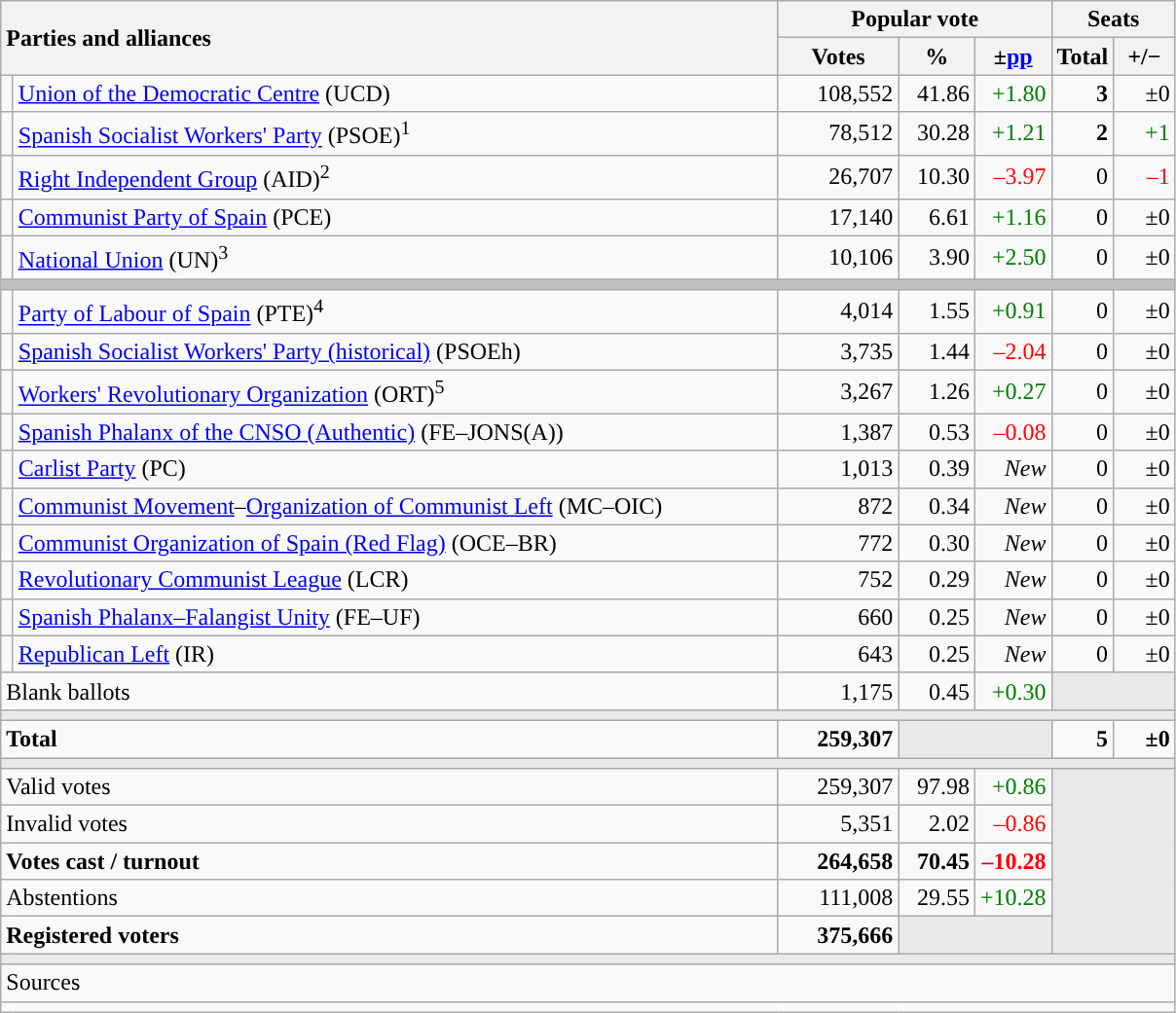<table class="wikitable" style="text-align:right;">
<tr>
<th style="text-align:left;" rowspan="2" colspan="2" width="525">Parties and alliances</th>
<th colspan="3">Popular vote</th>
<th colspan="2">Seats</th>
</tr>
<tr>
<th width="75">Votes</th>
<th width="45">%</th>
<th width="45">±<a href='#'>pp</a></th>
<th width="35">Total</th>
<th width="35">+/−</th>
</tr>
<tr>
<td width="1" style="color:inherit;background:"></td>
<td align="left"><a href='#'>Union of the Democratic Centre</a> (UCD)</td>
<td>108,552</td>
<td>41.86</td>
<td style="color:green;">+1.80</td>
<td><strong>3</strong></td>
<td>±0</td>
</tr>
<tr>
<td style="color:inherit;background:"></td>
<td align="left"><a href='#'>Spanish Socialist Workers' Party</a> (PSOE)<sup>1</sup></td>
<td>78,512</td>
<td>30.28</td>
<td style="color:green;">+1.21</td>
<td><strong>2</strong></td>
<td style="color:green;">+1</td>
</tr>
<tr>
<td width="1" style="color:inherit;background:"></td>
<td align="left"><a href='#'>Right Independent Group</a> (AID)<sup>2</sup></td>
<td>26,707</td>
<td>10.30</td>
<td style="color:red;">–3.97</td>
<td>0</td>
<td style="color:red;">–1</td>
</tr>
<tr>
<td style="color:inherit;background:"></td>
<td align="left"><a href='#'>Communist Party of Spain</a> (PCE)</td>
<td>17,140</td>
<td>6.61</td>
<td style="color:green;">+1.16</td>
<td>0</td>
<td>±0</td>
</tr>
<tr>
<td style="color:inherit;background:"></td>
<td align="left"><a href='#'>National Union</a> (UN)<sup>3</sup></td>
<td>10,106</td>
<td>3.90</td>
<td style="color:green;">+2.50</td>
<td>0</td>
<td>±0</td>
</tr>
<tr>
<td colspan="7" bgcolor="#C0C0C0"></td>
</tr>
<tr>
<td style="color:inherit;background:"></td>
<td align="left"><a href='#'>Party of Labour of Spain</a> (PTE)<sup>4</sup></td>
<td>4,014</td>
<td>1.55</td>
<td style="color:green;">+0.91</td>
<td>0</td>
<td>±0</td>
</tr>
<tr>
<td style="color:inherit;background:"></td>
<td align="left"><a href='#'>Spanish Socialist Workers' Party (historical)</a> (PSOEh)</td>
<td>3,735</td>
<td>1.44</td>
<td style="color:red;">–2.04</td>
<td>0</td>
<td>±0</td>
</tr>
<tr>
<td style="color:inherit;background:"></td>
<td align="left"><a href='#'>Workers' Revolutionary Organization</a> (ORT)<sup>5</sup></td>
<td>3,267</td>
<td>1.26</td>
<td style="color:green;">+0.27</td>
<td>0</td>
<td>±0</td>
</tr>
<tr>
<td style="color:inherit;background:"></td>
<td align="left"><a href='#'>Spanish Phalanx of the CNSO (Authentic)</a> (FE–JONS(A))</td>
<td>1,387</td>
<td>0.53</td>
<td style="color:red;">–0.08</td>
<td>0</td>
<td>±0</td>
</tr>
<tr>
<td style="color:inherit;background:"></td>
<td align="left"><a href='#'>Carlist Party</a> (PC)</td>
<td>1,013</td>
<td>0.39</td>
<td><em>New</em></td>
<td>0</td>
<td>±0</td>
</tr>
<tr>
<td style="color:inherit;background:"></td>
<td align="left"><a href='#'>Communist Movement</a>–<a href='#'>Organization of Communist Left</a> (MC–OIC)</td>
<td>872</td>
<td>0.34</td>
<td><em>New</em></td>
<td>0</td>
<td>±0</td>
</tr>
<tr>
<td style="color:inherit;background:"></td>
<td align="left"><a href='#'>Communist Organization of Spain (Red Flag)</a> (OCE–BR)</td>
<td>772</td>
<td>0.30</td>
<td><em>New</em></td>
<td>0</td>
<td>±0</td>
</tr>
<tr>
<td style="color:inherit;background:"></td>
<td align="left"><a href='#'>Revolutionary Communist League</a> (LCR)</td>
<td>752</td>
<td>0.29</td>
<td><em>New</em></td>
<td>0</td>
<td>±0</td>
</tr>
<tr>
<td style="color:inherit;background:"></td>
<td align="left"><a href='#'>Spanish Phalanx–Falangist Unity</a> (FE–UF)</td>
<td>660</td>
<td>0.25</td>
<td><em>New</em></td>
<td>0</td>
<td>±0</td>
</tr>
<tr>
<td style="color:inherit;background:"></td>
<td align="left"><a href='#'>Republican Left</a> (IR)</td>
<td>643</td>
<td>0.25</td>
<td><em>New</em></td>
<td>0</td>
<td>±0</td>
</tr>
<tr>
<td align="left" colspan="2">Blank ballots</td>
<td>1,175</td>
<td>0.45</td>
<td style="color:green;">+0.30</td>
<td bgcolor="#E9E9E9" colspan="2"></td>
</tr>
<tr>
<td colspan="7" bgcolor="#E9E9E9"></td>
</tr>
<tr style="font-weight:bold;">
<td align="left" colspan="2">Total</td>
<td>259,307</td>
<td bgcolor="#E9E9E9" colspan="2"></td>
<td>5</td>
<td>±0</td>
</tr>
<tr>
<td colspan="7" bgcolor="#E9E9E9"></td>
</tr>
<tr>
<td align="left" colspan="2">Valid votes</td>
<td>259,307</td>
<td>97.98</td>
<td style="color:green;">+0.86</td>
<td bgcolor="#E9E9E9" colspan="2" rowspan="5"></td>
</tr>
<tr>
<td align="left" colspan="2">Invalid votes</td>
<td>5,351</td>
<td>2.02</td>
<td style="color:red;">–0.86</td>
</tr>
<tr style="font-weight:bold;">
<td align="left" colspan="2">Votes cast / turnout</td>
<td>264,658</td>
<td>70.45</td>
<td style="color:red;">–10.28</td>
</tr>
<tr>
<td align="left" colspan="2">Abstentions</td>
<td>111,008</td>
<td>29.55</td>
<td style="color:green;">+10.28</td>
</tr>
<tr style="font-weight:bold;">
<td align="left" colspan="2">Registered voters</td>
<td>375,666</td>
<td bgcolor="#E9E9E9" colspan="2"></td>
</tr>
<tr>
<td colspan="7" bgcolor="#E9E9E9"></td>
</tr>
<tr>
<td align="left" colspan="7">Sources</td>
</tr>
<tr>
<td colspan="7" style="text-align:left; max-width:790px;"></td>
</tr>
</table>
